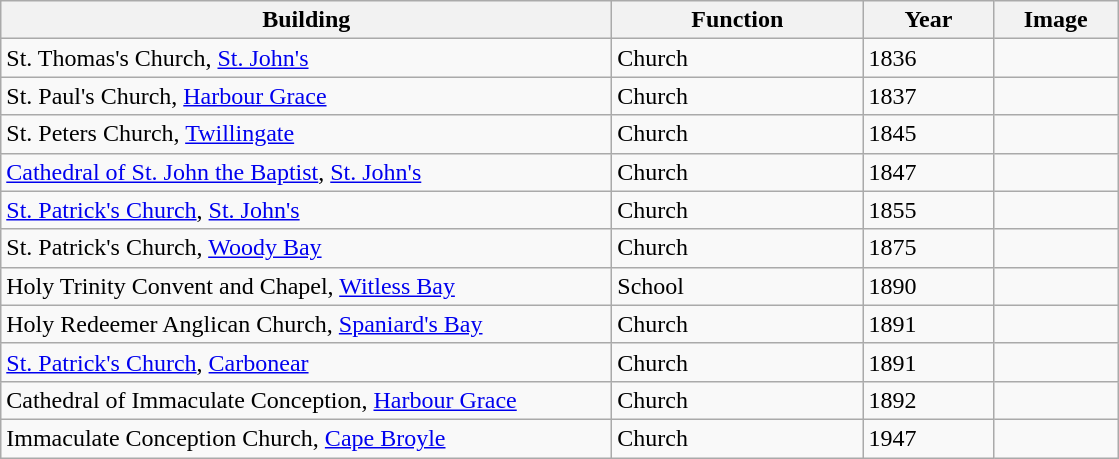<table class="wikitable">
<tr>
<th style="width:25em">Building</th>
<th style="width:10em">Function</th>
<th style="width: 5em">Year</th>
<th style="width:75px">Image</th>
</tr>
<tr>
<td>St. Thomas's Church, <a href='#'>St. John's</a></td>
<td>Church</td>
<td>1836</td>
<td></td>
</tr>
<tr>
<td>St. Paul's Church, <a href='#'>Harbour Grace</a></td>
<td>Church</td>
<td>1837</td>
<td></td>
</tr>
<tr>
<td>St. Peters Church, <a href='#'>Twillingate</a></td>
<td>Church</td>
<td>1845</td>
<td></td>
</tr>
<tr>
<td><a href='#'>Cathedral of St. John the Baptist</a>, <a href='#'>St. John's</a></td>
<td>Church</td>
<td>1847</td>
<td></td>
</tr>
<tr>
<td><a href='#'>St. Patrick's Church</a>, <a href='#'>St. John's</a></td>
<td>Church</td>
<td>1855</td>
<td></td>
</tr>
<tr>
<td>St. Patrick's Church, <a href='#'>Woody Bay</a></td>
<td>Church</td>
<td>1875</td>
<td></td>
</tr>
<tr>
<td>Holy Trinity Convent and Chapel, <a href='#'>Witless Bay</a></td>
<td>School</td>
<td>1890</td>
<td></td>
</tr>
<tr>
<td>Holy Redeemer Anglican Church, <a href='#'>Spaniard's Bay</a></td>
<td>Church</td>
<td>1891</td>
<td></td>
</tr>
<tr>
<td><a href='#'>St. Patrick's Church</a>, <a href='#'>Carbonear</a></td>
<td>Church</td>
<td>1891</td>
<td></td>
</tr>
<tr>
<td>Cathedral of Immaculate Conception, <a href='#'>Harbour Grace</a></td>
<td>Church</td>
<td>1892</td>
<td></td>
</tr>
<tr>
<td>Immaculate Conception Church, <a href='#'>Cape Broyle</a></td>
<td>Church</td>
<td>1947</td>
<td></td>
</tr>
</table>
